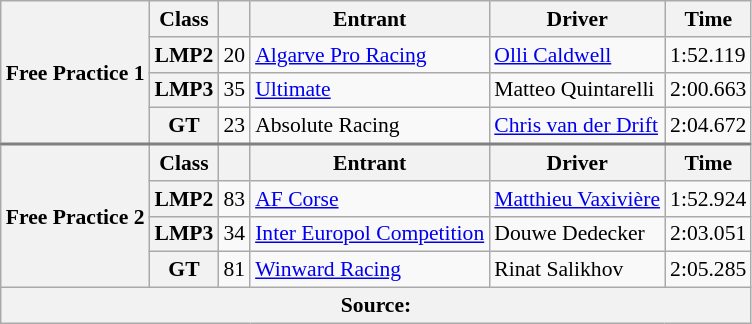<table class="wikitable" style="font-size:90%;">
<tr>
<th rowspan="4">Free Practice 1</th>
<th>Class</th>
<th></th>
<th>Entrant</th>
<th>Driver</th>
<th>Time</th>
</tr>
<tr>
<th>LMP2</th>
<td align="center">20</td>
<td> <a href='#'>Algarve Pro Racing</a></td>
<td> <a href='#'>Olli Caldwell</a></td>
<td>1:52.119</td>
</tr>
<tr>
<th>LMP3</th>
<td align="center">35</td>
<td> <a href='#'>Ultimate</a></td>
<td> Matteo Quintarelli</td>
<td>2:00.663</td>
</tr>
<tr>
<th>GT</th>
<td align="center">23</td>
<td> Absolute Racing</td>
<td> <a href='#'>Chris van der Drift</a></td>
<td>2:04.672</td>
</tr>
<tr style="border-top:2px solid #808080">
<th rowspan="4">Free Practice 2</th>
<th>Class</th>
<th></th>
<th>Entrant</th>
<th>Driver</th>
<th>Time</th>
</tr>
<tr>
<th>LMP2</th>
<td align="center">83</td>
<td> <a href='#'>AF Corse</a></td>
<td> <a href='#'>Matthieu Vaxivière</a></td>
<td>1:52.924</td>
</tr>
<tr>
<th>LMP3</th>
<td align="center">34</td>
<td> <a href='#'>Inter Europol Competition</a></td>
<td> Douwe Dedecker</td>
<td>2:03.051</td>
</tr>
<tr>
<th>GT</th>
<td align="center">81</td>
<td> <a href='#'>Winward Racing</a></td>
<td> Rinat Salikhov</td>
<td>2:05.285</td>
</tr>
<tr>
<th colspan="6">Source:</th>
</tr>
</table>
